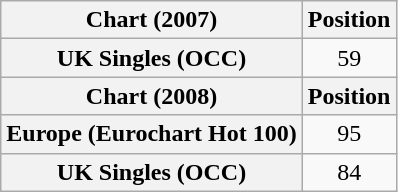<table class="wikitable plainrowheaders" style="text-align:center">
<tr>
<th scope="col">Chart (2007)</th>
<th scope="col">Position</th>
</tr>
<tr>
<th scope="row">UK Singles (OCC)</th>
<td>59</td>
</tr>
<tr>
<th scope="col">Chart (2008)</th>
<th scope="col">Position</th>
</tr>
<tr>
<th scope="row">Europe (Eurochart Hot 100)</th>
<td>95</td>
</tr>
<tr>
<th scope="row">UK Singles (OCC)</th>
<td>84</td>
</tr>
</table>
